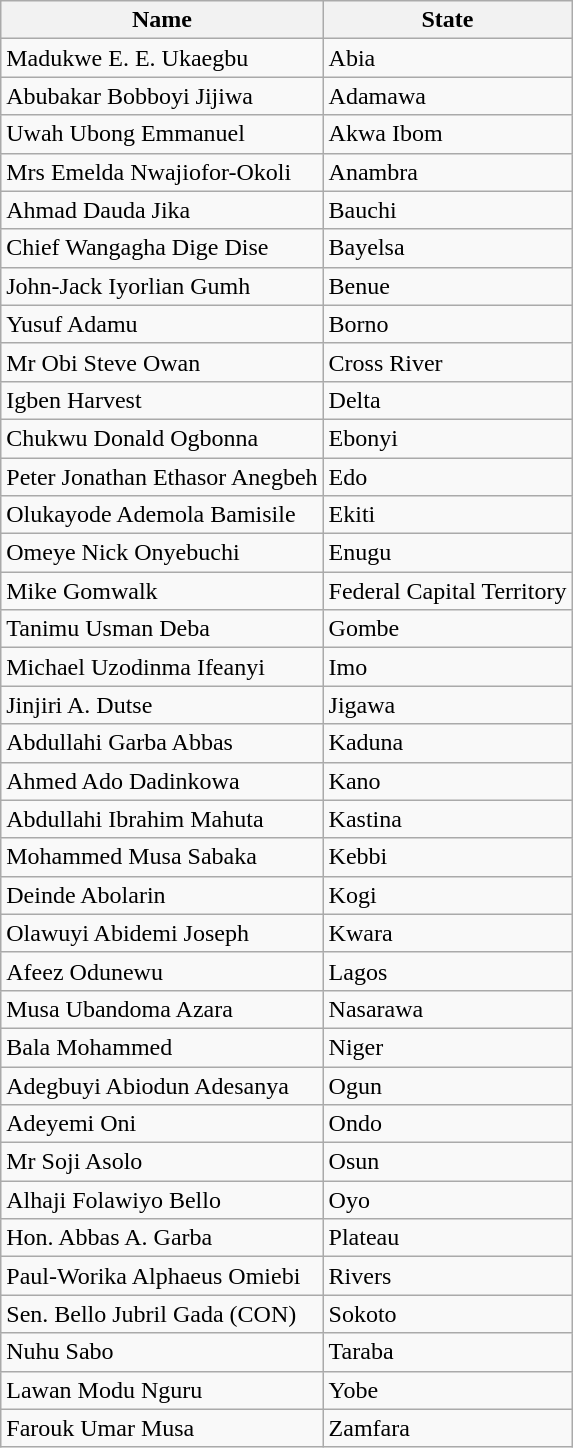<table class="wikitable">
<tr>
<th>Name</th>
<th>State</th>
</tr>
<tr>
<td>Madukwe E. E. Ukaegbu</td>
<td>Abia</td>
</tr>
<tr>
<td>Abubakar Bobboyi Jijiwa</td>
<td>Adamawa</td>
</tr>
<tr>
<td>Uwah Ubong Emmanuel</td>
<td>Akwa Ibom</td>
</tr>
<tr>
<td>Mrs Emelda Nwajiofor-Okoli</td>
<td>Anambra</td>
</tr>
<tr>
<td>Ahmad Dauda Jika</td>
<td>Bauchi</td>
</tr>
<tr>
<td>Chief Wangagha Dige Dise</td>
<td>Bayelsa</td>
</tr>
<tr>
<td>John-Jack Iyorlian Gumh</td>
<td>Benue</td>
</tr>
<tr>
<td>Yusuf Adamu</td>
<td>Borno</td>
</tr>
<tr>
<td>Mr Obi Steve Owan</td>
<td>Cross River</td>
</tr>
<tr>
<td>Igben Harvest</td>
<td>Delta</td>
</tr>
<tr>
<td>Chukwu Donald Ogbonna</td>
<td>Ebonyi</td>
</tr>
<tr>
<td>Peter Jonathan Ethasor Anegbeh</td>
<td>Edo</td>
</tr>
<tr>
<td>Olukayode Ademola Bamisile</td>
<td>Ekiti</td>
</tr>
<tr>
<td>Omeye Nick Onyebuchi</td>
<td>Enugu</td>
</tr>
<tr>
<td>Mike Gomwalk</td>
<td>Federal Capital Territory</td>
</tr>
<tr>
<td>Tanimu Usman Deba</td>
<td>Gombe</td>
</tr>
<tr>
<td>Michael Uzodinma Ifeanyi</td>
<td>Imo</td>
</tr>
<tr>
<td>Jinjiri A. Dutse</td>
<td>Jigawa</td>
</tr>
<tr>
<td>Abdullahi Garba Abbas</td>
<td>Kaduna</td>
</tr>
<tr>
<td>Ahmed Ado Dadinkowa</td>
<td>Kano</td>
</tr>
<tr>
<td>Abdullahi Ibrahim Mahuta</td>
<td>Kastina</td>
</tr>
<tr>
<td>Mohammed Musa Sabaka</td>
<td>Kebbi</td>
</tr>
<tr>
<td>Deinde Abolarin</td>
<td>Kogi</td>
</tr>
<tr>
<td>Olawuyi Abidemi Joseph</td>
<td>Kwara</td>
</tr>
<tr>
<td>Afeez Odunewu</td>
<td>Lagos</td>
</tr>
<tr>
<td>Musa Ubandoma Azara</td>
<td>Nasarawa</td>
</tr>
<tr>
<td>Bala Mohammed</td>
<td>Niger</td>
</tr>
<tr>
<td>Adegbuyi Abiodun Adesanya</td>
<td>Ogun</td>
</tr>
<tr>
<td>Adeyemi Oni</td>
<td>Ondo</td>
</tr>
<tr>
<td>Mr Soji Asolo</td>
<td>Osun</td>
</tr>
<tr>
<td>Alhaji Folawiyo Bello</td>
<td>Oyo</td>
</tr>
<tr>
<td>Hon. Abbas A. Garba</td>
<td>Plateau</td>
</tr>
<tr>
<td>Paul-Worika Alphaeus Omiebi</td>
<td>Rivers</td>
</tr>
<tr>
<td>Sen. Bello Jubril Gada (CON)</td>
<td>Sokoto</td>
</tr>
<tr>
<td>Nuhu Sabo</td>
<td>Taraba</td>
</tr>
<tr>
<td>Lawan Modu Nguru</td>
<td>Yobe</td>
</tr>
<tr>
<td>Farouk Umar Musa</td>
<td>Zamfara</td>
</tr>
</table>
